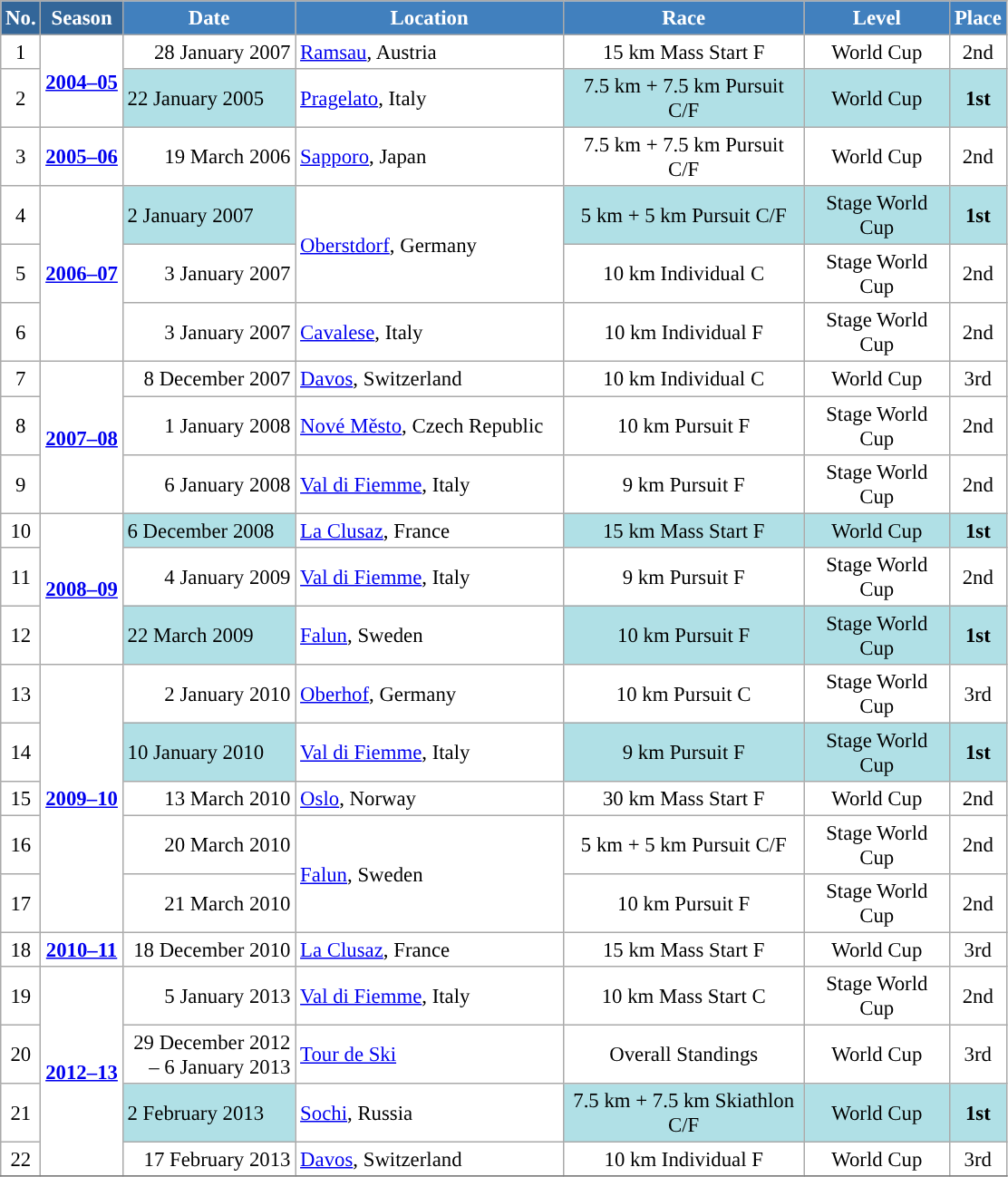<table class="wikitable sortable" style="font-size:95%; text-align:center; border:grey solid 1px; border-collapse:collapse; background:#ffffff;">
<tr style="background:#efefef;">
<th style="background-color:#369; color:white;">No.</th>
<th style="background-color:#369; color:white;">Season</th>
<th style="background-color:#4180be; color:white; width:120px;">Date</th>
<th style="background-color:#4180be; color:white; width:190px;">Location</th>
<th style="background-color:#4180be; color:white; width:170px;">Race</th>
<th style="background-color:#4180be; color:white; width:100px;">Level</th>
<th style="background-color:#4180be; color:white;">Place</th>
</tr>
<tr>
<td align=center>1</td>
<td rowspan=2 align=center><strong><a href='#'>2004–05</a></strong></td>
<td align=right>28 January 2007</td>
<td align=left> <a href='#'>Ramsau</a>, Austria</td>
<td>15 km Mass Start F</td>
<td>World Cup</td>
<td>2nd</td>
</tr>
<tr>
<td align=center>2</td>
<td align=left bgcolor="#BOEOE6" align=right>22 January 2005</td>
<td align=left> <a href='#'>Pragelato</a>, Italy</td>
<td bgcolor="#BOEOE6" align=center>7.5 km + 7.5 km Pursuit C/F</td>
<td bgcolor="#BOEOE6">World Cup</td>
<td bgcolor="#BOEOE6"><strong>1st</strong></td>
</tr>
<tr>
<td align=center>3</td>
<td rowspan=1 align=center><strong><a href='#'>2005–06</a></strong></td>
<td align=right>19 March 2006</td>
<td align=left> <a href='#'>Sapporo</a>, Japan</td>
<td>7.5 km + 7.5 km Pursuit C/F</td>
<td>World Cup</td>
<td>2nd</td>
</tr>
<tr>
<td align=center>4</td>
<td rowspan=3 align=center><strong><a href='#'>2006–07</a></strong></td>
<td align=left bgcolor="#BOEOE6" align=right>2 January 2007</td>
<td rowspan=2 align=left> <a href='#'>Oberstdorf</a>, Germany</td>
<td bgcolor="#BOEOE6" align=center>5 km + 5 km Pursuit C/F</td>
<td bgcolor="#BOEOE6">Stage World Cup</td>
<td bgcolor="#BOEOE6"><strong>1st</strong></td>
</tr>
<tr>
<td align=center>5</td>
<td align=right>3 January 2007</td>
<td>10 km Individual C</td>
<td>Stage World Cup</td>
<td>2nd</td>
</tr>
<tr>
<td align=center>6</td>
<td align=right>3 January 2007</td>
<td align=left> <a href='#'>Cavalese</a>, Italy</td>
<td>10 km Individual F</td>
<td>Stage World Cup</td>
<td>2nd</td>
</tr>
<tr>
<td align=center>7</td>
<td rowspan=3 align=center><strong><a href='#'>2007–08</a></strong></td>
<td align=right>8 December 2007</td>
<td align=left> <a href='#'>Davos</a>, Switzerland</td>
<td>10 km Individual C</td>
<td>World Cup</td>
<td>3rd</td>
</tr>
<tr>
<td align=center>8</td>
<td align=right>1 January 2008</td>
<td align=left> <a href='#'>Nové Město</a>, Czech Republic</td>
<td>10 km Pursuit F</td>
<td>Stage World Cup</td>
<td>2nd</td>
</tr>
<tr>
<td align=center>9</td>
<td align=right>6 January 2008</td>
<td align=left> <a href='#'>Val di Fiemme</a>, Italy</td>
<td>9 km Pursuit F</td>
<td>Stage World Cup</td>
<td>2nd</td>
</tr>
<tr>
<td align=center>10</td>
<td rowspan=3 align=center><strong><a href='#'>2008–09</a></strong></td>
<td align=left bgcolor="#BOEOE6" align=right>6 December 2008</td>
<td align=left> <a href='#'>La Clusaz</a>, France</td>
<td bgcolor="#BOEOE6" align=center>15 km Mass Start F</td>
<td bgcolor="#BOEOE6">World Cup</td>
<td bgcolor="#BOEOE6"><strong>1st</strong></td>
</tr>
<tr>
<td align=center>11</td>
<td align=right>4 January 2009</td>
<td align=left> <a href='#'>Val di Fiemme</a>, Italy</td>
<td>9 km Pursuit F</td>
<td>Stage World Cup</td>
<td>2nd</td>
</tr>
<tr>
<td align=center>12</td>
<td align=left bgcolor="#BOEOE6" align=right>22 March 2009</td>
<td align=left> <a href='#'>Falun</a>, Sweden</td>
<td bgcolor="#BOEOE6" align=center>10 km Pursuit F</td>
<td bgcolor="#BOEOE6">Stage World Cup</td>
<td bgcolor="#BOEOE6"><strong>1st</strong></td>
</tr>
<tr>
<td align=center>13</td>
<td rowspan=5 align=center><strong><a href='#'>2009–10</a></strong></td>
<td align=right>2 January 2010</td>
<td align=left> <a href='#'>Oberhof</a>, Germany</td>
<td>10 km Pursuit C</td>
<td>Stage World Cup</td>
<td>3rd</td>
</tr>
<tr>
<td align=center>14</td>
<td align=left bgcolor="#BOEOE6" align=right>10 January 2010</td>
<td align=left> <a href='#'>Val di Fiemme</a>, Italy</td>
<td bgcolor="#BOEOE6" align=center>9 km Pursuit F</td>
<td bgcolor="#BOEOE6">Stage World Cup</td>
<td bgcolor="#BOEOE6"><strong>1st</strong></td>
</tr>
<tr>
<td align=center>15</td>
<td align=right>13 March 2010</td>
<td align=left> <a href='#'>Oslo</a>, Norway</td>
<td>30 km Mass Start F</td>
<td>World Cup</td>
<td>2nd</td>
</tr>
<tr>
<td align=center>16</td>
<td align=right>20 March 2010</td>
<td rowspan=2 align=left> <a href='#'>Falun</a>, Sweden</td>
<td>5 km + 5 km Pursuit C/F</td>
<td>Stage World Cup</td>
<td>2nd</td>
</tr>
<tr>
<td align=center>17</td>
<td align=right>21 March 2010</td>
<td>10 km Pursuit F</td>
<td>Stage World Cup</td>
<td>2nd</td>
</tr>
<tr>
<td align=center>18</td>
<td rowspan=1 align=center><strong><a href='#'>2010–11</a></strong></td>
<td align=right>18 December 2010</td>
<td align=left> <a href='#'>La Clusaz</a>, France</td>
<td>15 km Mass Start F</td>
<td>World Cup</td>
<td>3rd</td>
</tr>
<tr>
<td align=center>19</td>
<td rowspan=4 align=center><strong><a href='#'>2012–13</a></strong></td>
<td align=right>5 January 2013</td>
<td align=left> <a href='#'>Val di Fiemme</a>, Italy</td>
<td>10 km Mass Start C</td>
<td>Stage World Cup</td>
<td>2nd</td>
</tr>
<tr>
<td align=center>20</td>
<td align=right>29 December 2012<br> – 6 January 2013</td>
<td align=left> <a href='#'>Tour de Ski</a></td>
<td>Overall Standings</td>
<td>World Cup</td>
<td>3rd</td>
</tr>
<tr>
<td align=center>21</td>
<td align=left bgcolor="#BOEOE6" align=right>2 February 2013</td>
<td align=left> <a href='#'>Sochi</a>, Russia</td>
<td bgcolor="#BOEOE6" align=center>7.5 km + 7.5 km Skiathlon C/F</td>
<td bgcolor="#BOEOE6">World Cup</td>
<td bgcolor="#BOEOE6"><strong>1st</strong></td>
</tr>
<tr>
<td align=center>22</td>
<td align=right>17 February 2013</td>
<td align=left> <a href='#'>Davos</a>, Switzerland</td>
<td>10 km Individual F</td>
<td>World Cup</td>
<td>3rd</td>
</tr>
<tr>
</tr>
</table>
